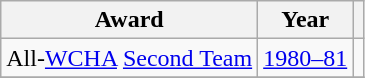<table class="wikitable">
<tr>
<th>Award</th>
<th>Year</th>
<th></th>
</tr>
<tr>
<td>All-<a href='#'>WCHA</a> <a href='#'>Second Team</a></td>
<td><a href='#'>1980–81</a></td>
<td></td>
</tr>
<tr>
</tr>
</table>
